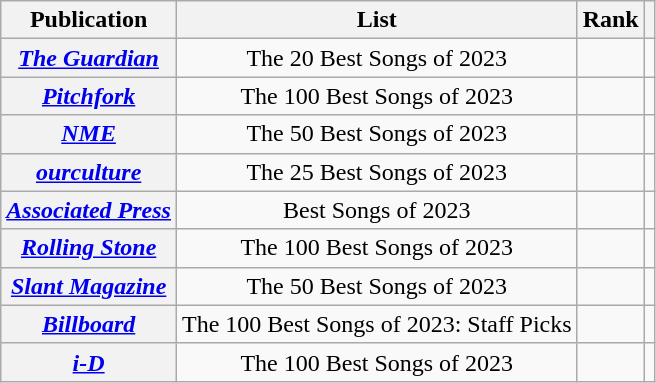<table class="wikitable plainrowheaders sortable" style="margin-right: 0;">
<tr>
<th scope="col">Publication</th>
<th scope="col">List</th>
<th scope="col">Rank</th>
<th scope="col" class="unsortable"></th>
</tr>
<tr>
<th scope="row"><em><a href='#'>The Guardian</a></em></th>
<td style="text-align:center">The 20 Best Songs of 2023</td>
<td></td>
<td style="text-align:center"></td>
</tr>
<tr>
<th scope="row"><em><a href='#'>Pitchfork</a></em></th>
<td style="text-align:center">The 100 Best Songs of 2023</td>
<td></td>
<td style="text-align:center"></td>
</tr>
<tr>
<th scope="row"><em><a href='#'>NME</a></em></th>
<td style="text-align:center">The 50 Best Songs of 2023</td>
<td></td>
<td style="text-align:center"></td>
</tr>
<tr>
<th scope="row"><em><a href='#'>ourculture</a></em></th>
<td style="text-align:center">The 25 Best Songs of 2023</td>
<td></td>
<td style="text-align:center"></td>
</tr>
<tr>
<th scope="row"><em><a href='#'>Associated Press</a></em></th>
<td style="text-align:center">Best Songs of 2023</td>
<td></td>
<td style="text-align:center"></td>
</tr>
<tr>
<th scope="row"><em><a href='#'>Rolling Stone</a></em></th>
<td style="text-align:center">The 100 Best Songs of 2023</td>
<td></td>
<td style="text-align:center"></td>
</tr>
<tr>
<th scope="row"><em><a href='#'>Slant Magazine</a></em></th>
<td style="text-align:center">The 50 Best Songs of 2023</td>
<td></td>
<td style="text-align:center"></td>
</tr>
<tr>
<th scope="row"><em><a href='#'>Billboard</a></em></th>
<td style="text-align:center">The 100 Best Songs of 2023: Staff Picks</td>
<td></td>
<td style="text-align:center"></td>
</tr>
<tr>
<th scope="row"><em><a href='#'>i-D</a></em></th>
<td style="text-align:center">The 100 Best Songs of 2023</td>
<td></td>
<td style="text-align:center"></td>
</tr>
</table>
